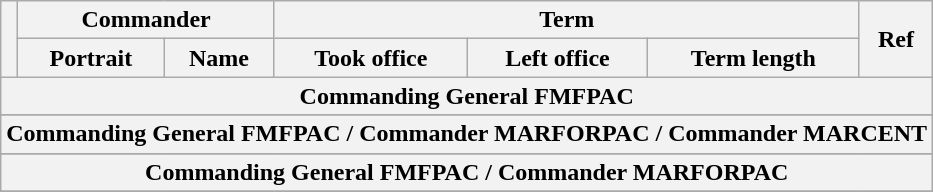<table class="wikitable sortable">
<tr>
<th rowspan=2></th>
<th colspan=2>Commander</th>
<th colspan=3>Term</th>
<th rowspan=2>Ref</th>
</tr>
<tr>
<th>Portrait</th>
<th>Name</th>
<th>Took office</th>
<th>Left office</th>
<th>Term length</th>
</tr>
<tr>
<th colspan=7>Commanding General FMFPAC</th>
</tr>
<tr>
</tr>
<tr>
<th colspan=7>Commanding General FMFPAC / Commander MARFORPAC / Commander MARCENT</th>
</tr>
<tr>
</tr>
<tr>
<th colspan=7>Commanding General FMFPAC / Commander MARFORPAC</th>
</tr>
<tr>
</tr>
</table>
